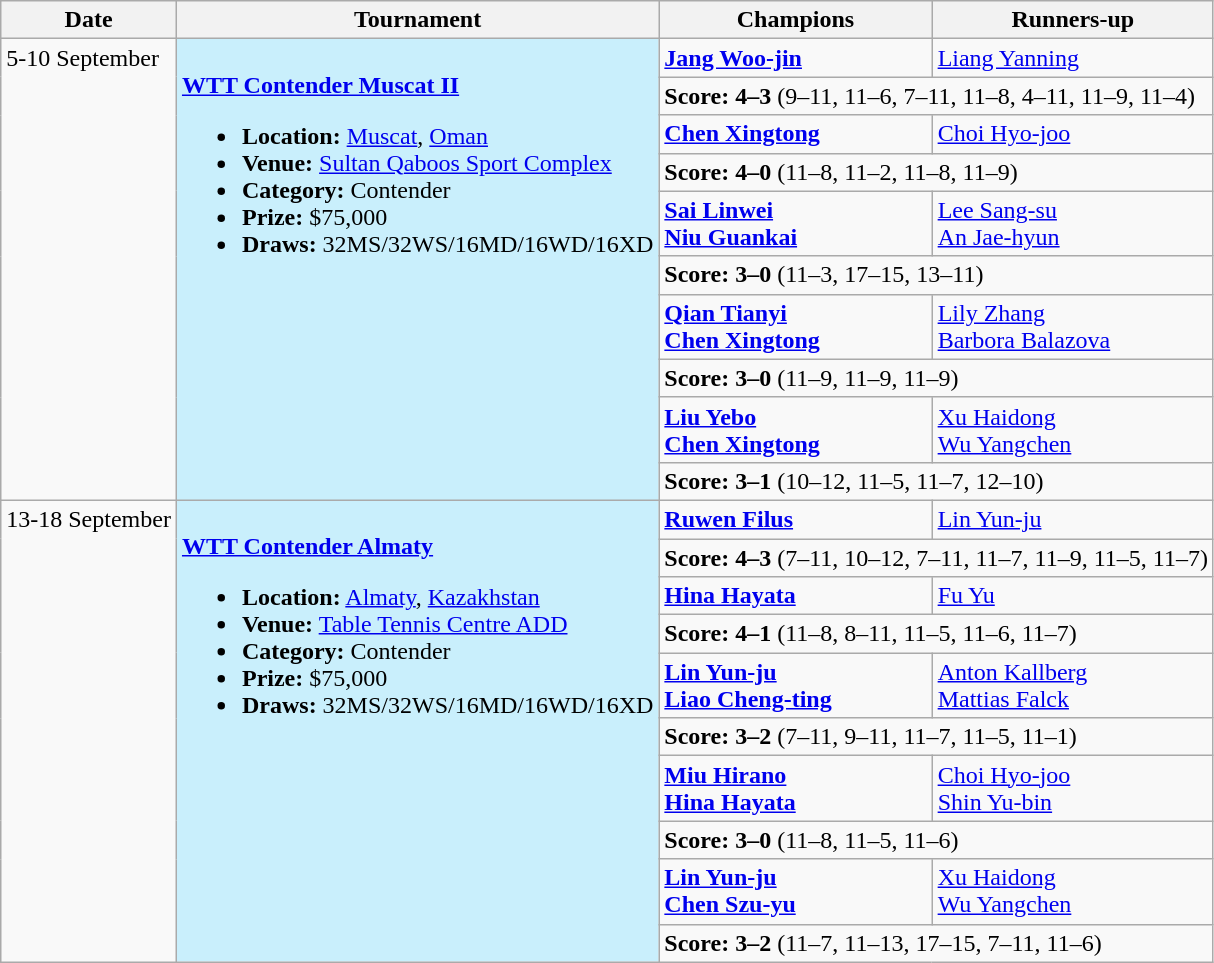<table class="wikitable">
<tr>
<th scope=col>Date</th>
<th scope=col>Tournament</th>
<th scope=col>Champions</th>
<th scope=col>Runners-up</th>
</tr>
<tr valign=top>
<td rowspan=10>5-10 September</td>
<td style="background:#C9EFFC;" rowspan="10"><br><strong><a href='#'>WTT Contender Muscat II</a></strong><ul><li><strong>Location:</strong> <a href='#'>Muscat</a>, <a href='#'>Oman</a></li><li><strong>Venue:</strong> <a href='#'>Sultan Qaboos Sport Complex</a></li><li><strong>Category:</strong> Contender</li><li><strong>Prize:</strong> $75,000</li><li><strong>Draws:</strong> 32MS/32WS/16MD/16WD/16XD</li></ul></td>
<td><strong> <a href='#'>Jang Woo-jin</a></strong></td>
<td> <a href='#'>Liang Yanning</a></td>
</tr>
<tr>
<td colspan=2><strong>Score: 4–3</strong> (9–11, 11–6, 7–11, 11–8, 4–11, 11–9, 11–4)</td>
</tr>
<tr valign=top>
<td><strong> <a href='#'>Chen Xingtong</a></strong></td>
<td> <a href='#'>Choi Hyo-joo</a></td>
</tr>
<tr>
<td colspan=2><strong>Score: 4–0</strong> (11–8, 11–2, 11–8, 11–9)</td>
</tr>
<tr valign=top>
<td><strong> <a href='#'>Sai Linwei</a><br> <a href='#'>Niu Guankai</a></strong></td>
<td> <a href='#'>Lee Sang-su</a><br> <a href='#'>An Jae-hyun</a></td>
</tr>
<tr>
<td colspan=2><strong>Score: 3–0</strong> (11–3, 17–15, 13–11)</td>
</tr>
<tr valign=top>
<td><strong> <a href='#'>Qian Tianyi</a><br> <a href='#'>Chen Xingtong</a></strong></td>
<td> <a href='#'>Lily Zhang</a><br> <a href='#'>Barbora Balazova</a></td>
</tr>
<tr>
<td colspan=2><strong>Score: 3–0</strong> (11–9, 11–9, 11–9)</td>
</tr>
<tr valign=top>
<td><strong> <a href='#'>Liu Yebo</a><br> <a href='#'>Chen Xingtong</a></strong></td>
<td> <a href='#'>Xu Haidong</a><br> <a href='#'>Wu Yangchen</a></td>
</tr>
<tr>
<td colspan=2><strong>Score: 3–1</strong> (10–12, 11–5, 11–7, 12–10)</td>
</tr>
<tr valign=top>
<td rowspan=10>13-18 September</td>
<td style="background:#C9EFFC;" rowspan="10"><br><strong><a href='#'>WTT Contender Almaty</a></strong><ul><li><strong>Location:</strong> <a href='#'>Almaty</a>, <a href='#'>Kazakhstan</a></li><li><strong>Venue:</strong> <a href='#'>Table Tennis Centre ADD</a></li><li><strong>Category:</strong> Contender</li><li><strong>Prize:</strong> $75,000</li><li><strong>Draws:</strong> 32MS/32WS/16MD/16WD/16XD</li></ul></td>
<td><strong> <a href='#'>Ruwen Filus</a></strong></td>
<td> <a href='#'>Lin Yun-ju</a></td>
</tr>
<tr>
<td colspan=2><strong>Score: 4–3</strong> (7–11, 10–12, 7–11, 11–7, 11–9, 11–5, 11–7)</td>
</tr>
<tr valign=top>
<td><strong> <a href='#'>Hina Hayata</a></strong></td>
<td> <a href='#'>Fu Yu</a></td>
</tr>
<tr>
<td colspan=2><strong>Score: 4–1</strong> (11–8, 8–11, 11–5, 11–6, 11–7)</td>
</tr>
<tr valign=top>
<td><strong> <a href='#'>Lin Yun-ju</a><br> <a href='#'>Liao Cheng-ting</a></strong></td>
<td> <a href='#'>Anton Kallberg</a><br> <a href='#'>Mattias Falck</a></td>
</tr>
<tr>
<td colspan=2><strong>Score: 3–2</strong> (7–11, 9–11, 11–7, 11–5, 11–1)</td>
</tr>
<tr valign=top>
<td><strong> <a href='#'>Miu Hirano</a><br> <a href='#'>Hina Hayata</a></strong></td>
<td> <a href='#'>Choi Hyo-joo</a><br> <a href='#'>Shin Yu-bin</a></td>
</tr>
<tr>
<td colspan=2><strong>Score: 3–0</strong> (11–8, 11–5, 11–6)</td>
</tr>
<tr valign=top>
<td><strong> <a href='#'>Lin Yun-ju</a><br> <a href='#'>Chen Szu-yu</a></strong></td>
<td> <a href='#'>Xu Haidong</a><br> <a href='#'>Wu Yangchen</a></td>
</tr>
<tr>
<td colspan=2><strong>Score: 3–2</strong> (11–7, 11–13, 17–15, 7–11, 11–6)</td>
</tr>
</table>
